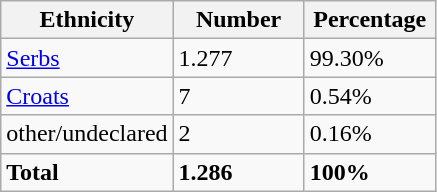<table class="wikitable">
<tr>
<th width="100px">Ethnicity</th>
<th width="80px">Number</th>
<th width="80px">Percentage</th>
</tr>
<tr>
<td><a href='#'>Serbs</a></td>
<td>1.277</td>
<td>99.30%</td>
</tr>
<tr>
<td><a href='#'>Croats</a></td>
<td>7</td>
<td>0.54%</td>
</tr>
<tr>
<td>other/undeclared</td>
<td>2</td>
<td>0.16%</td>
</tr>
<tr>
<td><strong>Total</strong></td>
<td><strong>1.286</strong></td>
<td><strong>100%</strong></td>
</tr>
</table>
